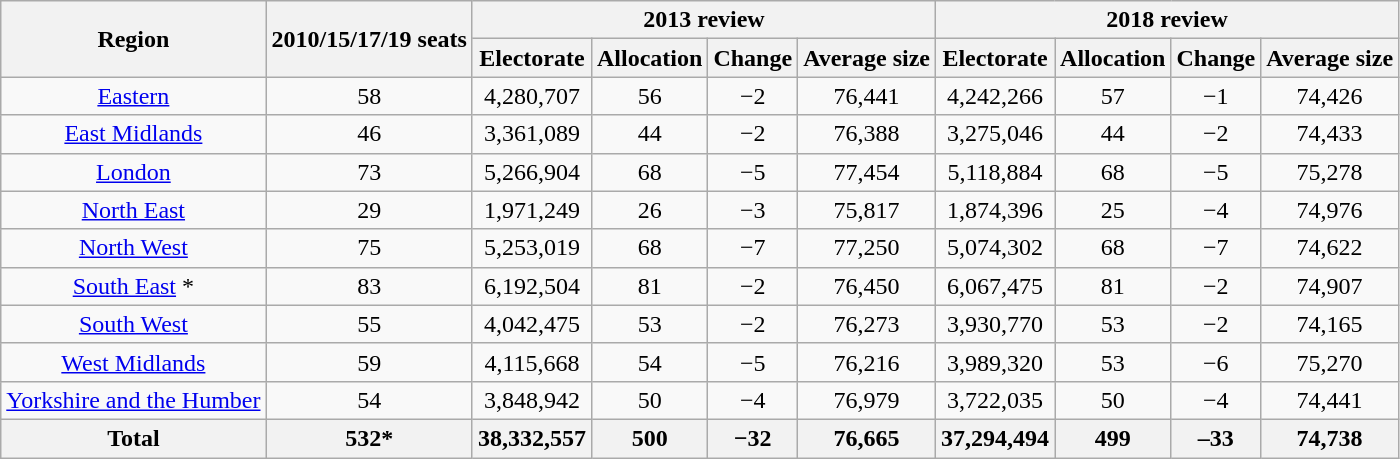<table class="wikitable sortable" style="text-align: center;">
<tr>
<th rowspan=2>Region</th>
<th rowspan=2>2010/15/17/19 seats</th>
<th colspan=4>2013 review</th>
<th colspan=4>2018 review</th>
</tr>
<tr>
<th>Electorate</th>
<th>Allocation</th>
<th>Change</th>
<th>Average size</th>
<th>Electorate</th>
<th>Allocation</th>
<th>Change</th>
<th>Average size</th>
</tr>
<tr>
<td><a href='#'>Eastern</a></td>
<td>58</td>
<td>4,280,707</td>
<td>56</td>
<td>−2</td>
<td>76,441</td>
<td>4,242,266</td>
<td>57</td>
<td>−1</td>
<td>74,426</td>
</tr>
<tr>
<td><a href='#'>East Midlands</a></td>
<td>46</td>
<td>3,361,089</td>
<td>44</td>
<td>−2</td>
<td>76,388</td>
<td>3,275,046</td>
<td>44</td>
<td>−2</td>
<td>74,433</td>
</tr>
<tr>
<td><a href='#'>London</a></td>
<td>73</td>
<td>5,266,904</td>
<td>68</td>
<td>−5</td>
<td>77,454</td>
<td>5,118,884</td>
<td>68</td>
<td>−5</td>
<td>75,278</td>
</tr>
<tr>
<td><a href='#'>North East</a></td>
<td>29</td>
<td>1,971,249</td>
<td>26</td>
<td>−3</td>
<td>75,817</td>
<td>1,874,396</td>
<td>25</td>
<td>−4</td>
<td>74,976</td>
</tr>
<tr>
<td><a href='#'>North West</a></td>
<td>75</td>
<td>5,253,019</td>
<td>68</td>
<td>−7</td>
<td>77,250</td>
<td>5,074,302</td>
<td>68</td>
<td>−7</td>
<td>74,622</td>
</tr>
<tr>
<td><a href='#'>South East</a> *</td>
<td>83</td>
<td>6,192,504</td>
<td>81</td>
<td>−2</td>
<td>76,450</td>
<td>6,067,475</td>
<td>81</td>
<td>−2</td>
<td>74,907</td>
</tr>
<tr>
<td><a href='#'>South West</a></td>
<td>55</td>
<td>4,042,475</td>
<td>53</td>
<td>−2</td>
<td>76,273</td>
<td>3,930,770</td>
<td>53</td>
<td>−2</td>
<td>74,165</td>
</tr>
<tr>
<td><a href='#'>West Midlands</a></td>
<td>59</td>
<td>4,115,668</td>
<td>54</td>
<td>−5</td>
<td>76,216</td>
<td>3,989,320</td>
<td>53</td>
<td>−6</td>
<td>75,270</td>
</tr>
<tr>
<td><a href='#'>Yorkshire and the Humber</a></td>
<td>54</td>
<td>3,848,942</td>
<td>50</td>
<td>−4</td>
<td>76,979</td>
<td>3,722,035</td>
<td>50</td>
<td>−4</td>
<td>74,441</td>
</tr>
<tr>
<th>Total</th>
<th>532*</th>
<th>38,332,557</th>
<th>500</th>
<th>−32</th>
<th>76,665</th>
<th>37,294,494</th>
<th>499</th>
<th>–33</th>
<th>74,738</th>
</tr>
</table>
